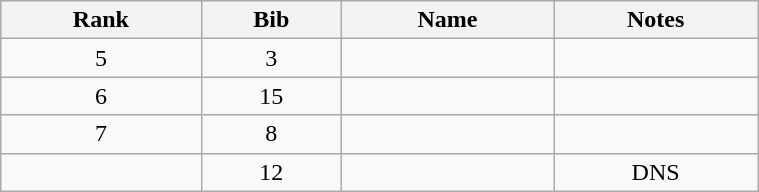<table class="wikitable" style="text-align:center;" width=40%>
<tr>
<th>Rank</th>
<th>Bib</th>
<th>Name</th>
<th>Notes</th>
</tr>
<tr>
<td>5</td>
<td>3</td>
<td align=left></td>
<td></td>
</tr>
<tr>
<td>6</td>
<td>15</td>
<td align=left></td>
<td></td>
</tr>
<tr>
<td>7</td>
<td>8</td>
<td align=left></td>
<td></td>
</tr>
<tr>
<td></td>
<td>12</td>
<td align=left></td>
<td>DNS</td>
</tr>
</table>
